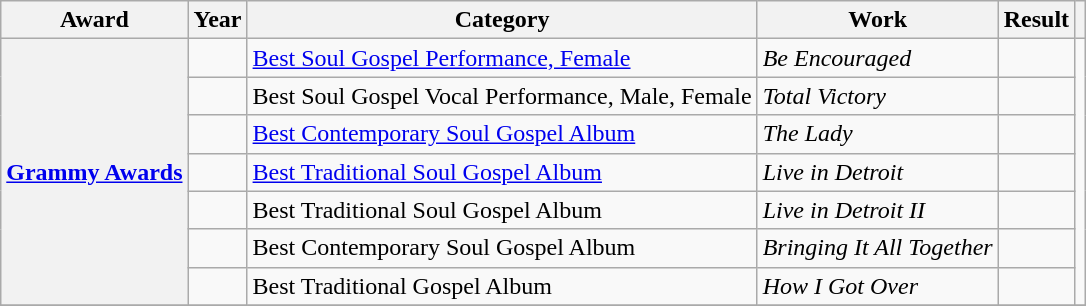<table class="wikitable sortable plainrowheaders">
<tr>
<th scope="col">Award</th>
<th scope="col">Year</th>
<th scope="col">Category</th>
<th scope="col">Work</th>
<th scope="col">Result</th>
<th scope="col" class="unsortable"></th>
</tr>
<tr>
<th scope="row" rowspan="7"><a href='#'>Grammy Awards</a></th>
<td></td>
<td><a href='#'>Best Soul Gospel Performance, Female</a></td>
<td><em>Be Encouraged</em></td>
<td></td>
<td rowspan="7"></td>
</tr>
<tr>
<td></td>
<td>Best Soul Gospel Vocal Performance, Male, Female</td>
<td><em>Total Victory</em></td>
<td></td>
</tr>
<tr>
<td></td>
<td><a href='#'>Best Contemporary Soul Gospel Album</a></td>
<td><em>The Lady</em></td>
<td></td>
</tr>
<tr>
<td></td>
<td><a href='#'>Best Traditional Soul Gospel Album</a></td>
<td><em>Live in Detroit</em></td>
<td></td>
</tr>
<tr>
<td></td>
<td>Best Traditional Soul Gospel Album</td>
<td><em>Live in Detroit II</em></td>
<td></td>
</tr>
<tr>
<td></td>
<td>Best Contemporary Soul Gospel Album</td>
<td><em>Bringing It All Together</em></td>
<td></td>
</tr>
<tr>
<td></td>
<td>Best Traditional Gospel Album</td>
<td><em>How I Got Over</em></td>
<td></td>
</tr>
<tr>
</tr>
</table>
